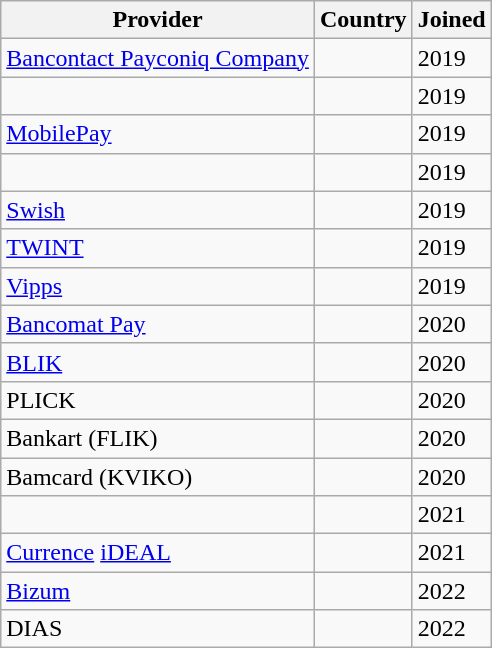<table class="wikitable sortable">
<tr>
<th>Provider</th>
<th>Country</th>
<th>Joined</th>
</tr>
<tr>
<td><a href='#'>Bancontact Payconiq Company</a></td>
<td></td>
<td>2019</td>
</tr>
<tr>
<td></td>
<td> </td>
<td>2019</td>
</tr>
<tr>
<td><a href='#'>MobilePay</a></td>
<td> </td>
<td>2019</td>
</tr>
<tr>
<td></td>
<td></td>
<td>2019</td>
</tr>
<tr>
<td><a href='#'>Swish</a></td>
<td></td>
<td>2019</td>
</tr>
<tr>
<td><a href='#'>TWINT</a></td>
<td></td>
<td>2019</td>
</tr>
<tr>
<td><a href='#'>Vipps</a></td>
<td> </td>
<td>2019</td>
</tr>
<tr>
<td><a href='#'>Bancomat Pay</a></td>
<td></td>
<td>2020</td>
</tr>
<tr>
<td><a href='#'>BLIK</a></td>
<td></td>
<td>2020</td>
</tr>
<tr>
<td>PLICK</td>
<td> </td>
<td>2020</td>
</tr>
<tr>
<td>Bankart (FLIK)</td>
<td></td>
<td>2020</td>
</tr>
<tr>
<td>Bamcard (KVIKO)</td>
<td></td>
<td>2020</td>
</tr>
<tr>
<td></td>
<td></td>
<td>2021</td>
</tr>
<tr>
<td><a href='#'>Currence</a> <a href='#'>iDEAL</a></td>
<td></td>
<td>2021</td>
</tr>
<tr>
<td><a href='#'>Bizum</a></td>
<td></td>
<td>2022</td>
</tr>
<tr>
<td>DIAS</td>
<td></td>
<td>2022</td>
</tr>
</table>
